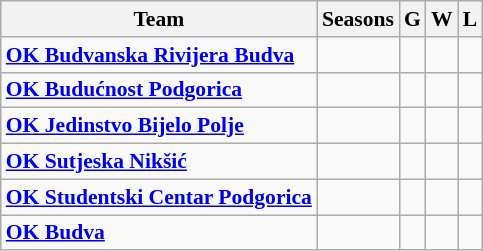<table class="wikitable" style="font-size:90%">
<tr>
<th>Team</th>
<th>Seasons</th>
<th>G</th>
<th>W</th>
<th>L</th>
</tr>
<tr>
<td><strong><a href='#'>OK Budvanska Rivijera Budva</a></strong></td>
<td></td>
<td></td>
<td></td>
<td></td>
</tr>
<tr>
<td><strong><a href='#'>OK Budućnost Podgorica</a></strong></td>
<td></td>
<td></td>
<td></td>
<td></td>
</tr>
<tr>
<td><strong><a href='#'>OK Jedinstvo Bijelo Polje</a></strong></td>
<td></td>
<td></td>
<td></td>
<td></td>
</tr>
<tr>
<td><strong><a href='#'>OK Sutjeska Nikšić</a></strong></td>
<td></td>
<td></td>
<td></td>
<td></td>
</tr>
<tr>
<td><strong><a href='#'>OK Studentski Centar Podgorica</a></strong></td>
<td></td>
<td></td>
<td></td>
<td></td>
</tr>
<tr>
<td><strong><a href='#'>OK Budva</a></strong></td>
<td></td>
<td></td>
<td></td>
<td></td>
</tr>
</table>
